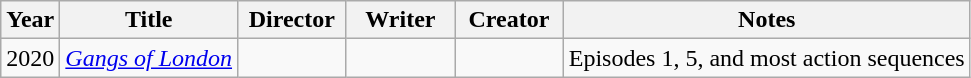<table class="wikitable">
<tr>
<th>Year</th>
<th>Title</th>
<th width=65>Director</th>
<th width=65>Writer</th>
<th width=65>Creator</th>
<th>Notes</th>
</tr>
<tr>
<td>2020</td>
<td><em><a href='#'>Gangs of London</a></em></td>
<td></td>
<td></td>
<td></td>
<td>Episodes 1, 5, and most action sequences</td>
</tr>
</table>
